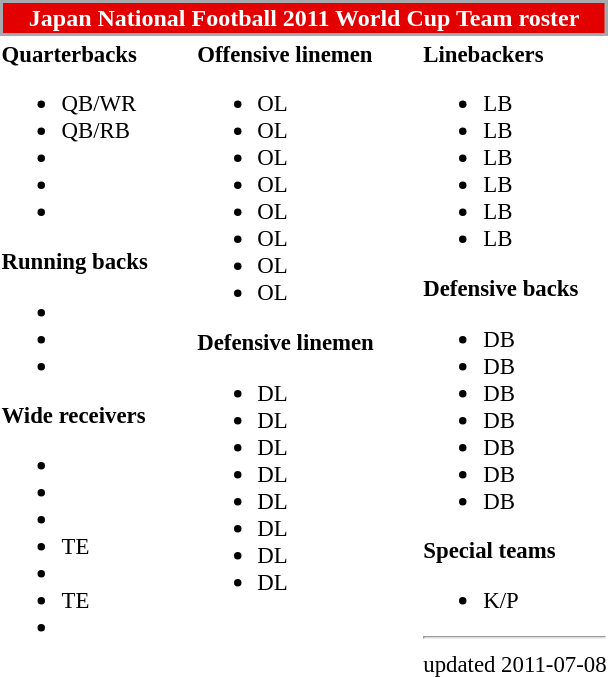<table class="toccolours" style="text-align: left;">
<tr>
<th colspan="7" style="background-color: #E20000; border:2px solid #A8A9AD;color:white;text-align:center;">Japan National Football 2011 World Cup Team roster</th>
</tr>
<tr>
<td style="font-size: 95%;vertical-align:top;"><strong>Quarterbacks</strong><br><ul><li> QB/WR</li><li> QB/RB</li><li></li><li></li><li></li></ul><strong>Running backs</strong><ul><li></li><li></li><li></li></ul><strong>Wide receivers</strong><ul><li></li><li></li><li></li><li> TE</li><li></li><li> TE</li><li></li></ul></td>
<td style="width: 25px;"></td>
<td style="font-size: 95%;vertical-align:top;"><strong>Offensive linemen</strong><br><ul><li> OL</li><li> OL</li><li> OL</li><li> OL</li><li> OL</li><li> OL</li><li> OL</li><li> OL</li></ul><strong>Defensive linemen</strong><ul><li> DL</li><li> DL</li><li> DL</li><li> DL</li><li> DL</li><li> DL</li><li> DL</li><li> DL</li></ul></td>
<td style="width: 25px;"></td>
<td style="font-size: 95%;vertical-align:top;"><strong>Linebackers </strong><br><ul><li> LB</li><li> LB</li><li> LB</li><li> LB</li><li> LB</li><li> LB</li></ul><strong>Defensive backs</strong><ul><li> DB</li><li> DB</li><li> DB</li><li> DB</li><li> DB</li><li> DB</li><li> DB</li></ul><strong>Special teams</strong><ul><li> K/P</li></ul><hr>
<span></span> updated 2011-07-08<br></td>
</tr>
<tr>
</tr>
</table>
